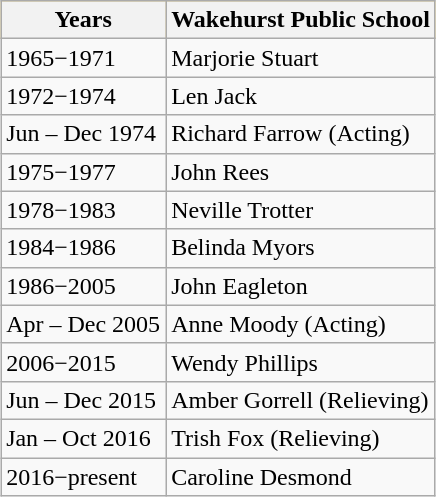<table class="wikitable" style="margin:1em auto;">
<tr bgcolor="#FFCC33">
<th>Years</th>
<th>Wakehurst Public School</th>
</tr>
<tr>
<td>1965−1971</td>
<td>Marjorie Stuart</td>
</tr>
<tr>
<td>1972−1974</td>
<td>Len Jack</td>
</tr>
<tr>
<td>Jun – Dec 1974</td>
<td>Richard Farrow (Acting)</td>
</tr>
<tr>
<td>1975−1977</td>
<td>John Rees</td>
</tr>
<tr>
<td>1978−1983</td>
<td>Neville Trotter</td>
</tr>
<tr>
<td>1984−1986</td>
<td>Belinda Myors</td>
</tr>
<tr>
<td>1986−2005</td>
<td>John Eagleton</td>
</tr>
<tr>
<td>Apr – Dec 2005</td>
<td>Anne Moody (Acting)</td>
</tr>
<tr>
<td>2006−2015</td>
<td>Wendy Phillips</td>
</tr>
<tr>
<td>Jun – Dec 2015</td>
<td>Amber Gorrell (Relieving)</td>
</tr>
<tr>
<td>Jan – Oct 2016</td>
<td>Trish Fox (Relieving)</td>
</tr>
<tr>
<td>2016−present</td>
<td>Caroline Desmond</td>
</tr>
</table>
